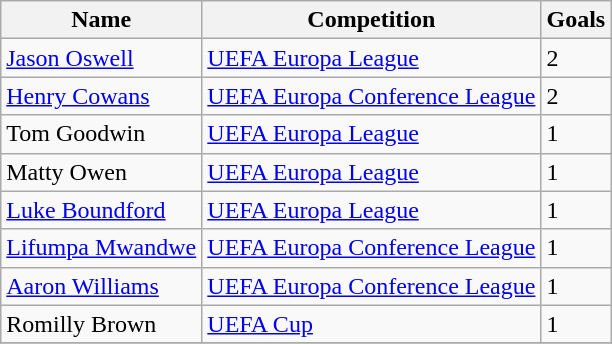<table class="wikitable">
<tr>
<th>Name</th>
<th>Competition</th>
<th>Goals</th>
</tr>
<tr>
<td><a href='#'>Jason Oswell</a></td>
<td><a href='#'>UEFA Europa League</a></td>
<td>2</td>
</tr>
<tr>
<td><a href='#'>Henry Cowans</a></td>
<td><a href='#'>UEFA Europa Conference League</a></td>
<td>2</td>
</tr>
<tr>
<td>Tom Goodwin</td>
<td><a href='#'>UEFA Europa League</a></td>
<td>1</td>
</tr>
<tr>
<td>Matty Owen</td>
<td><a href='#'>UEFA Europa League</a></td>
<td>1</td>
</tr>
<tr>
<td><a href='#'>Luke Boundford</a></td>
<td><a href='#'>UEFA Europa League</a></td>
<td>1</td>
</tr>
<tr>
<td><a href='#'>Lifumpa Mwandwe</a></td>
<td><a href='#'>UEFA Europa Conference League</a></td>
<td>1</td>
</tr>
<tr>
<td><a href='#'>Aaron Williams</a></td>
<td><a href='#'>UEFA Europa Conference League</a></td>
<td>1</td>
</tr>
<tr>
<td>Romilly Brown</td>
<td><a href='#'>UEFA Cup</a></td>
<td>1</td>
</tr>
<tr>
</tr>
</table>
